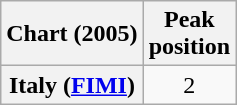<table class="wikitable sortable plainrowheaders" style="text-align:center">
<tr>
<th scope="col">Chart (2005)</th>
<th scope="col">Peak<br>position</th>
</tr>
<tr>
<th scope="row">Italy (<a href='#'>FIMI</a>)</th>
<td>2</td>
</tr>
</table>
